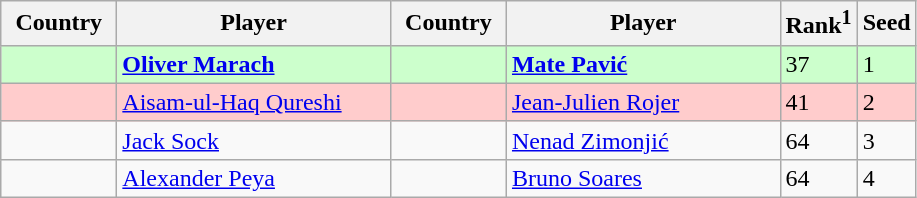<table class="sortable wikitable">
<tr>
<th width="70">Country</th>
<th width="175">Player</th>
<th width="70">Country</th>
<th width="175">Player</th>
<th>Rank<sup>1</sup></th>
<th>Seed</th>
</tr>
<tr style="background:#cfc;">
<td></td>
<td><strong><a href='#'>Oliver Marach</a></strong></td>
<td></td>
<td><strong><a href='#'>Mate Pavić</a></strong></td>
<td>37</td>
<td>1</td>
</tr>
<tr style="background:#fcc;">
<td></td>
<td><a href='#'>Aisam-ul-Haq Qureshi</a></td>
<td></td>
<td><a href='#'>Jean-Julien Rojer</a></td>
<td>41</td>
<td>2</td>
</tr>
<tr>
<td></td>
<td><a href='#'>Jack Sock</a></td>
<td></td>
<td><a href='#'>Nenad Zimonjić</a></td>
<td>64</td>
<td>3</td>
</tr>
<tr>
<td></td>
<td><a href='#'>Alexander Peya</a></td>
<td></td>
<td><a href='#'>Bruno Soares</a></td>
<td>64</td>
<td>4</td>
</tr>
</table>
